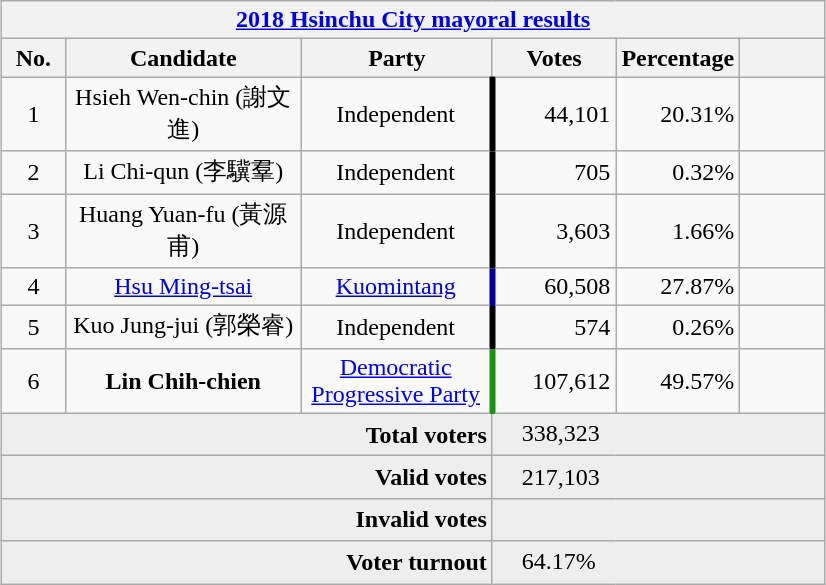<table class="wikitable collapsible" style="text-align:center;margin:1em auto;">
<tr>
<th colspan="6"><a href='#'>2018 Hsinchu City mayoral results</a></th>
</tr>
<tr>
<th width=35>No.</th>
<th width=150>Candidate</th>
<th width=120>Party</th>
<th width=75>Votes</th>
<th width=75>Percentage</th>
<th width=49></th>
</tr>
<tr>
<td>1</td>
<td>Hsieh Wen-chin (謝文進)</td>
<td> Independent</td>
<td style="border-left:4px solid #000000;" align="right">44,101</td>
<td align="right">20.31%</td>
<td align="center"></td>
</tr>
<tr>
<td>2</td>
<td>Li Chi-qun (李驥羣)</td>
<td> Independent</td>
<td style="border-left:4px solid #000000;" align="right">705</td>
<td align="right">0.32%</td>
<td align="center"></td>
</tr>
<tr>
<td>3</td>
<td>Huang Yuan-fu (黃源甫)</td>
<td> Independent</td>
<td style="border-left:4px solid #000000;" align="right">3,603</td>
<td align="right">1.66%</td>
<td align="center"></td>
</tr>
<tr>
<td>4</td>
<td><a href='#'>Hsu Ming-tsai</a></td>
<td><a href='#'>Kuomintang</a></td>
<td style="border-left:4px solid #000099;" align="right">60,508</td>
<td align="right">27.87%</td>
<td align="center"></td>
</tr>
<tr>
<td>5</td>
<td>Kuo Jung-jui (郭榮睿)</td>
<td> Independent</td>
<td style="border-left:4px solid #000000;" align="right">574</td>
<td align="right">0.26%</td>
<td align="center"></td>
</tr>
<tr>
<td>6</td>
<td><strong>Lin Chih-chien</strong></td>
<td><a href='#'>Democratic Progressive Party</a></td>
<td style="border-left:4px solid #1B9413;" align="right">107,612</td>
<td align="right">49.57%</td>
<td align="center"></td>
</tr>
<tr bgcolor=EEEEEE>
<td colspan="3" align="right"><strong>Total voters</strong></td>
<td colspan="3" align="left">　338,323</td>
</tr>
<tr bgcolor=EEEEEE>
<td colspan="3" align="right"><strong>Valid votes</strong></td>
<td colspan="3" align="left">　217,103</td>
</tr>
<tr bgcolor=EEEEEE>
<td colspan="3" align="right"><strong>Invalid votes</strong></td>
<td colspan="3" align="left">　</td>
</tr>
<tr bgcolor=EEEEEE>
<td colspan="3" align="right"><strong>Voter turnout</strong></td>
<td colspan="3" align="left">　64.17%</td>
</tr>
</table>
